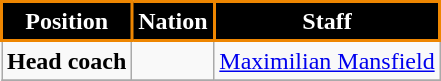<table class="wikitable">
<tr>
<th style="background:#000000; color:#FFFFFF; border:2px solid #EE8601;" scope="col">Position</th>
<th style="background:#000000; color:#FFFFFF; border:2px solid #EE8601;" scope="col">Nation</th>
<th style="background:#000000; color:#FFFFFF; border:2px solid #EE8601;" scope="col">Staff</th>
</tr>
<tr>
<td><strong>Head coach</strong></td>
<td></td>
<td><a href='#'>Maximilian Mansfield</a></td>
</tr>
<tr>
</tr>
</table>
